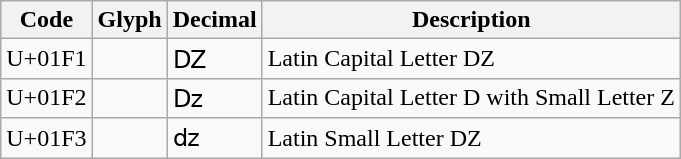<table class="wikitable sortable">
<tr>
<th>Code</th>
<th>Glyph</th>
<th>Decimal</th>
<th>Description</th>
</tr>
<tr>
<td>U+01F1</td>
<td></td>
<td>&#497;</td>
<td>Latin Capital Letter DZ</td>
</tr>
<tr>
<td>U+01F2</td>
<td></td>
<td>&#498;</td>
<td>Latin Capital Letter D with Small Letter Z</td>
</tr>
<tr>
<td>U+01F3</td>
<td></td>
<td>&#499;</td>
<td>Latin Small Letter DZ</td>
</tr>
</table>
